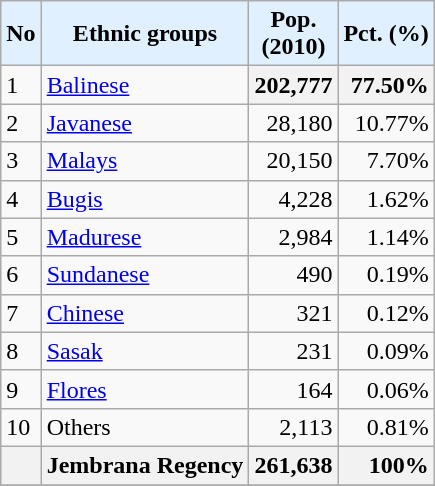<table class="wikitable sortable" style="font-size:100%;">
<tr>
<th style="background:#E0F0FF;">No</th>
<th style="background:#E0F0FF;">Ethnic groups</th>
<th style="background:#E0F0FF;">Pop.<br> (2010)</th>
<th style="background:#E0F0FF;">Pct. (%)</th>
</tr>
<tr>
<td>1</td>
<td><a href='#'>Balinese</a></td>
<th style="text-align: right;">202,777</th>
<th style="text-align: right;">77.50%</th>
</tr>
<tr>
<td>2</td>
<td><a href='#'>Javanese</a></td>
<td style="text-align: right;">28,180</td>
<td style="text-align: right;">10.77%</td>
</tr>
<tr>
<td>3</td>
<td><a href='#'>Malays</a></td>
<td style="text-align: right;">20,150</td>
<td style="text-align: right;">7.70%</td>
</tr>
<tr>
<td>4</td>
<td><a href='#'>Bugis</a></td>
<td style="text-align: right;">4,228</td>
<td style="text-align: right;">1.62%</td>
</tr>
<tr>
<td>5</td>
<td><a href='#'>Madurese</a></td>
<td style="text-align: right;">2,984</td>
<td style="text-align: right;">1.14%</td>
</tr>
<tr>
<td>6</td>
<td><a href='#'>Sundanese</a></td>
<td style="text-align: right;">490</td>
<td style="text-align: right;">0.19%</td>
</tr>
<tr>
<td>7</td>
<td><a href='#'>Chinese</a></td>
<td style="text-align: right;">321</td>
<td style="text-align: right;">0.12%</td>
</tr>
<tr>
<td>8</td>
<td><a href='#'>Sasak</a></td>
<td style="text-align: right;">231</td>
<td style="text-align: right;">0.09%</td>
</tr>
<tr>
<td>9</td>
<td><a href='#'>Flores</a></td>
<td style="text-align: right;">164</td>
<td style="text-align: right;">0.06%</td>
</tr>
<tr>
<td>10</td>
<td>Others</td>
<td style="text-align: right;">2,113</td>
<td style="text-align: right;">0.81%</td>
</tr>
<tr>
<th></th>
<th>Jembrana Regency</th>
<th style="text-align: right;">261,638</th>
<th style="text-align: right;">100%</th>
</tr>
<tr>
</tr>
</table>
